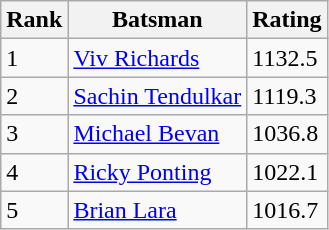<table class="wikitable">
<tr>
<th>Rank</th>
<th>Batsman</th>
<th>Rating</th>
</tr>
<tr>
<td>1</td>
<td> <a href='#'>Viv Richards</a></td>
<td>1132.5</td>
</tr>
<tr>
<td>2</td>
<td> <a href='#'>Sachin Tendulkar</a></td>
<td>1119.3</td>
</tr>
<tr>
<td>3</td>
<td> <a href='#'>Michael Bevan</a></td>
<td>1036.8</td>
</tr>
<tr>
<td>4</td>
<td> <a href='#'>Ricky Ponting</a></td>
<td>1022.1</td>
</tr>
<tr>
<td>5</td>
<td> <a href='#'>Brian Lara</a></td>
<td>1016.7</td>
</tr>
</table>
